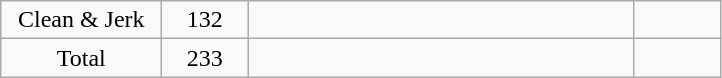<table class = "wikitable" style="text-align:center;">
<tr>
<td width=100>Clean & Jerk</td>
<td width=50>132</td>
<td width=250 align=left></td>
<td width=50></td>
</tr>
<tr>
<td>Total</td>
<td>233</td>
<td align=left></td>
<td></td>
</tr>
</table>
